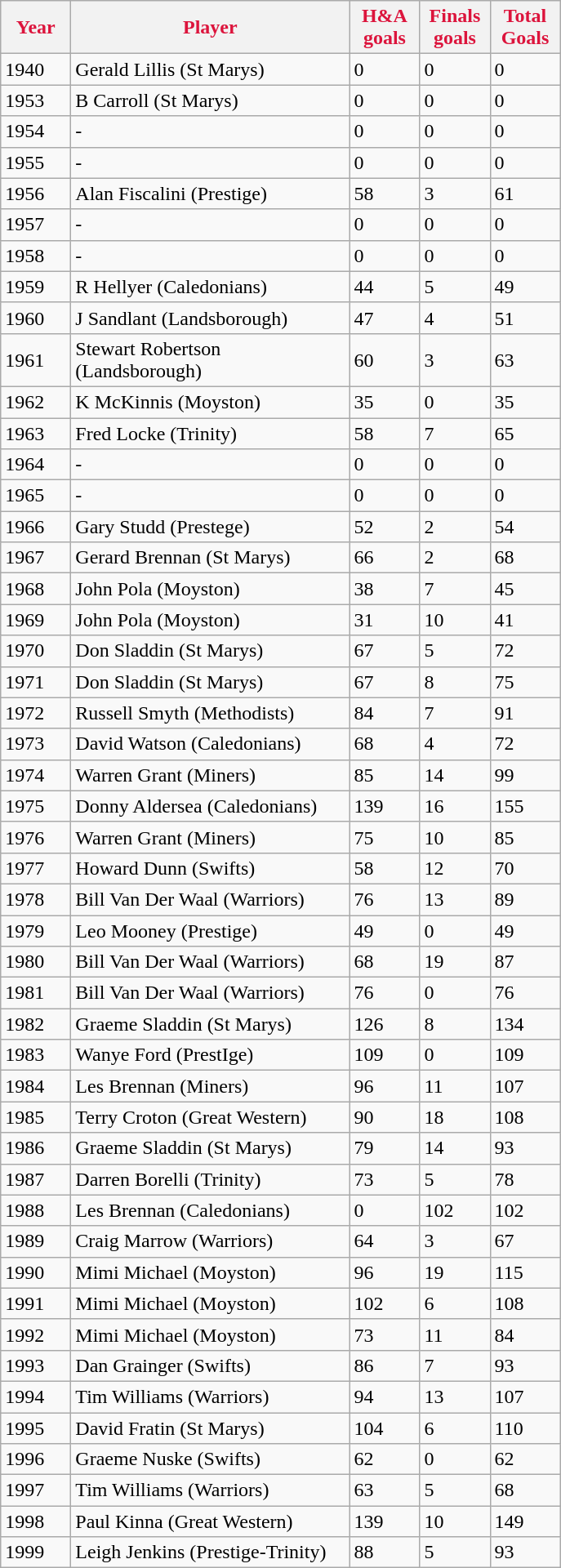<table class="wikitable">
<tr>
<th style="color:crimson" width="50">Year</th>
<th style="color:crimson" width="220">Player</th>
<th style="color:crimson" width="50">H&A goals</th>
<th style="color:crimson" width="50">Finals goals</th>
<th style="color:crimson" width="50">Total Goals</th>
</tr>
<tr>
<td>1940</td>
<td>Gerald Lillis (St Marys)</td>
<td>0</td>
<td>0</td>
<td>0</td>
</tr>
<tr>
<td>1953</td>
<td>B Carroll (St Marys)</td>
<td>0</td>
<td>0</td>
<td>0</td>
</tr>
<tr>
<td>1954</td>
<td>-</td>
<td>0</td>
<td>0</td>
<td>0</td>
</tr>
<tr>
<td>1955</td>
<td>-</td>
<td>0</td>
<td>0</td>
<td>0</td>
</tr>
<tr>
<td>1956</td>
<td>Alan Fiscalini (Prestige)</td>
<td>58</td>
<td>3</td>
<td>61</td>
</tr>
<tr>
<td>1957</td>
<td>-</td>
<td>0</td>
<td>0</td>
<td>0</td>
</tr>
<tr>
<td>1958</td>
<td>-</td>
<td>0</td>
<td>0</td>
<td>0</td>
</tr>
<tr>
<td>1959</td>
<td>R Hellyer (Caledonians)</td>
<td>44</td>
<td>5</td>
<td>49</td>
</tr>
<tr>
<td>1960</td>
<td>J Sandlant (Landsborough)</td>
<td>47</td>
<td>4</td>
<td>51</td>
</tr>
<tr>
<td>1961</td>
<td>Stewart Robertson (Landsborough)</td>
<td>60</td>
<td>3</td>
<td>63</td>
</tr>
<tr>
<td>1962</td>
<td>K McKinnis (Moyston)</td>
<td>35</td>
<td>0</td>
<td>35</td>
</tr>
<tr>
<td>1963</td>
<td>Fred Locke (Trinity)</td>
<td>58</td>
<td>7</td>
<td>65</td>
</tr>
<tr>
<td>1964</td>
<td>-</td>
<td>0</td>
<td>0</td>
<td>0</td>
</tr>
<tr>
<td>1965</td>
<td>-</td>
<td>0</td>
<td>0</td>
<td>0</td>
</tr>
<tr>
<td>1966</td>
<td>Gary Studd (Prestege)</td>
<td>52</td>
<td>2</td>
<td>54</td>
</tr>
<tr>
<td>1967</td>
<td>Gerard Brennan (St Marys)</td>
<td>66</td>
<td>2</td>
<td>68</td>
</tr>
<tr>
<td>1968</td>
<td>John Pola (Moyston)</td>
<td>38</td>
<td>7</td>
<td>45</td>
</tr>
<tr>
<td>1969</td>
<td>John Pola (Moyston)</td>
<td>31</td>
<td>10</td>
<td>41</td>
</tr>
<tr>
<td>1970</td>
<td>Don Sladdin (St Marys)</td>
<td>67</td>
<td>5</td>
<td>72</td>
</tr>
<tr>
<td>1971</td>
<td>Don Sladdin (St Marys)</td>
<td>67</td>
<td>8</td>
<td>75</td>
</tr>
<tr>
<td>1972</td>
<td>Russell Smyth (Methodists)</td>
<td>84</td>
<td>7</td>
<td>91</td>
</tr>
<tr>
<td>1973</td>
<td>David Watson (Caledonians)</td>
<td>68</td>
<td>4</td>
<td>72</td>
</tr>
<tr>
<td>1974</td>
<td>Warren Grant (Miners)</td>
<td>85</td>
<td>14</td>
<td>99</td>
</tr>
<tr>
<td>1975</td>
<td>Donny Aldersea (Caledonians)</td>
<td>139</td>
<td>16</td>
<td>155</td>
</tr>
<tr>
<td>1976</td>
<td>Warren Grant (Miners)</td>
<td>75</td>
<td>10</td>
<td>85</td>
</tr>
<tr>
<td>1977</td>
<td>Howard Dunn (Swifts)</td>
<td>58</td>
<td>12</td>
<td>70</td>
</tr>
<tr>
<td>1978</td>
<td>Bill Van Der Waal (Warriors)</td>
<td>76</td>
<td>13</td>
<td>89</td>
</tr>
<tr>
<td>1979</td>
<td>Leo Mooney (Prestige)</td>
<td>49</td>
<td>0</td>
<td>49</td>
</tr>
<tr>
<td>1980</td>
<td>Bill Van Der Waal (Warriors)</td>
<td>68</td>
<td>19</td>
<td>87</td>
</tr>
<tr>
<td>1981</td>
<td>Bill Van Der Waal (Warriors)</td>
<td>76</td>
<td>0</td>
<td>76</td>
</tr>
<tr>
<td>1982</td>
<td>Graeme Sladdin (St Marys)</td>
<td>126</td>
<td>8</td>
<td>134</td>
</tr>
<tr>
<td>1983</td>
<td>Wanye Ford (PrestIge)</td>
<td>109</td>
<td>0</td>
<td>109</td>
</tr>
<tr>
<td>1984</td>
<td>Les Brennan (Miners)</td>
<td>96</td>
<td>11</td>
<td>107</td>
</tr>
<tr>
<td>1985</td>
<td>Terry Croton (Great Western)</td>
<td>90</td>
<td>18</td>
<td>108</td>
</tr>
<tr>
<td>1986</td>
<td>Graeme Sladdin (St Marys)</td>
<td>79</td>
<td>14</td>
<td>93</td>
</tr>
<tr>
<td>1987</td>
<td>Darren Borelli (Trinity)</td>
<td>73</td>
<td>5</td>
<td>78</td>
</tr>
<tr>
<td>1988</td>
<td>Les Brennan (Caledonians)</td>
<td>0</td>
<td>102</td>
<td>102</td>
</tr>
<tr>
<td>1989</td>
<td>Craig Marrow (Warriors)</td>
<td>64</td>
<td>3</td>
<td>67</td>
</tr>
<tr>
<td>1990</td>
<td>Mimi Michael (Moyston)</td>
<td>96</td>
<td>19</td>
<td>115</td>
</tr>
<tr>
<td>1991</td>
<td>Mimi Michael (Moyston)</td>
<td>102</td>
<td>6</td>
<td>108</td>
</tr>
<tr>
<td>1992</td>
<td>Mimi Michael (Moyston)</td>
<td>73</td>
<td>11</td>
<td>84</td>
</tr>
<tr>
<td>1993</td>
<td>Dan Grainger (Swifts)</td>
<td>86</td>
<td>7</td>
<td>93</td>
</tr>
<tr>
<td>1994</td>
<td>Tim Williams (Warriors)</td>
<td>94</td>
<td>13</td>
<td>107</td>
</tr>
<tr>
<td>1995</td>
<td>David Fratin (St Marys)</td>
<td>104</td>
<td>6</td>
<td>110</td>
</tr>
<tr>
<td>1996</td>
<td>Graeme Nuske (Swifts)</td>
<td>62</td>
<td>0</td>
<td>62</td>
</tr>
<tr>
<td>1997</td>
<td>Tim Williams (Warriors)</td>
<td>63</td>
<td>5</td>
<td>68</td>
</tr>
<tr>
<td>1998</td>
<td>Paul Kinna (Great Western)</td>
<td>139</td>
<td>10</td>
<td>149</td>
</tr>
<tr>
<td>1999</td>
<td>Leigh Jenkins (Prestige-Trinity)</td>
<td>88</td>
<td>5</td>
<td>93</td>
</tr>
</table>
